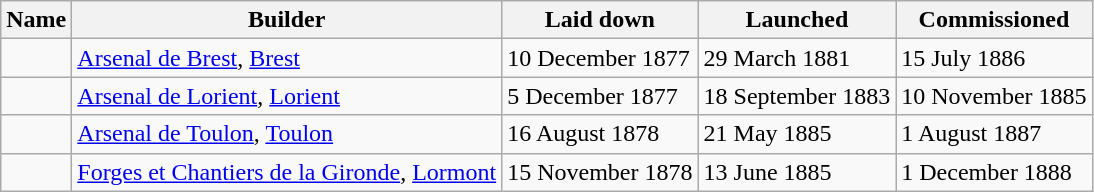<table class="wikitable">
<tr>
<th>Name</th>
<th>Builder</th>
<th>Laid down</th>
<th>Launched</th>
<th>Commissioned</th>
</tr>
<tr>
<td></td>
<td><a href='#'>Arsenal de Brest</a>, <a href='#'>Brest</a></td>
<td>10 December 1877</td>
<td>29 March 1881</td>
<td>15 July 1886</td>
</tr>
<tr>
<td></td>
<td><a href='#'>Arsenal de Lorient</a>, <a href='#'>Lorient</a></td>
<td>5 December 1877</td>
<td>18 September 1883</td>
<td>10 November 1885</td>
</tr>
<tr>
<td></td>
<td><a href='#'>Arsenal de Toulon</a>, <a href='#'>Toulon</a></td>
<td>16 August 1878</td>
<td>21 May 1885</td>
<td>1 August 1887</td>
</tr>
<tr>
<td></td>
<td><a href='#'>Forges et Chantiers de la Gironde</a>, <a href='#'>Lormont</a></td>
<td>15 November 1878</td>
<td>13 June 1885</td>
<td>1 December 1888</td>
</tr>
</table>
